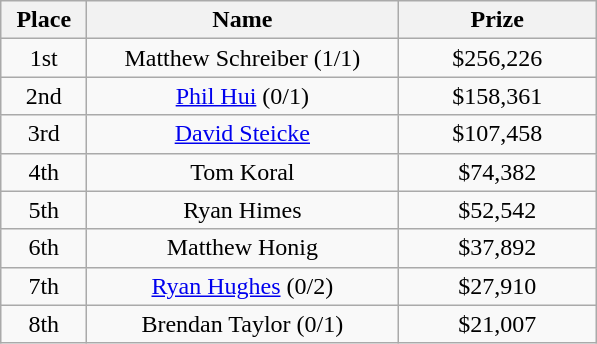<table class="wikitable">
<tr>
<th width="50">Place</th>
<th width="200">Name</th>
<th width="125">Prize</th>
</tr>
<tr>
<td align = "center">1st</td>
<td align = "center">Matthew Schreiber (1/1)</td>
<td align = "center">$256,226</td>
</tr>
<tr>
<td align = "center">2nd</td>
<td align = "center"><a href='#'>Phil Hui</a> (0/1)</td>
<td align = "center">$158,361</td>
</tr>
<tr>
<td align = "center">3rd</td>
<td align = "center"><a href='#'>David Steicke</a></td>
<td align = "center">$107,458</td>
</tr>
<tr>
<td align = "center">4th</td>
<td align = "center">Tom Koral</td>
<td align = "center">$74,382</td>
</tr>
<tr>
<td align = "center">5th</td>
<td align = "center">Ryan Himes</td>
<td align = "center">$52,542</td>
</tr>
<tr>
<td align = "center">6th</td>
<td align = "center">Matthew Honig</td>
<td align = "center">$37,892</td>
</tr>
<tr>
<td align = "center">7th</td>
<td align = "center"><a href='#'>Ryan Hughes</a> (0/2)</td>
<td align = "center">$27,910</td>
</tr>
<tr>
<td align = "center">8th</td>
<td align = "center">Brendan Taylor (0/1)</td>
<td align = "center">$21,007</td>
</tr>
</table>
